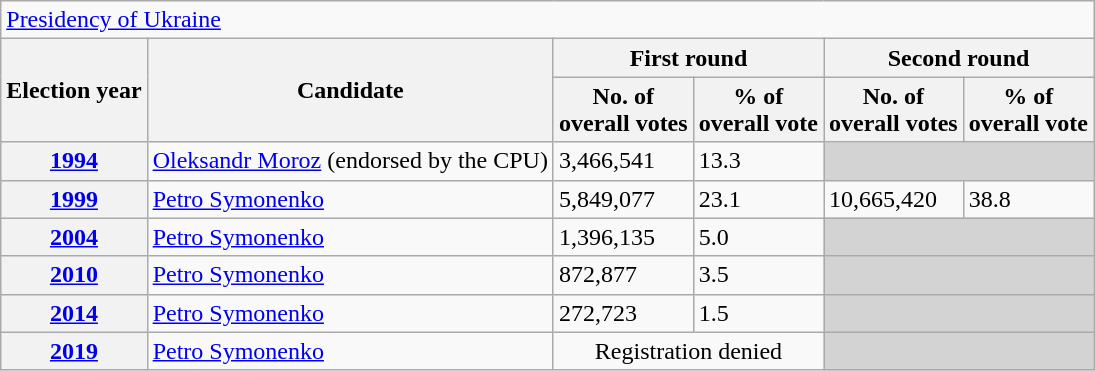<table class=wikitable>
<tr>
<td colspan=7><a href='#'>Presidency of Ukraine</a></td>
</tr>
<tr>
<th rowspan=2>Election year</th>
<th rowspan=2>Candidate</th>
<th colspan=2>First round</th>
<th colspan=2>Second round</th>
</tr>
<tr>
<th>No. of<br>overall votes</th>
<th>% of<br>overall vote</th>
<th>No. of<br>overall votes</th>
<th>% of<br>overall vote</th>
</tr>
<tr>
<th><a href='#'>1994</a></th>
<td><a href='#'>Oleksandr Moroz</a> (endorsed by the CPU)</td>
<td>3,466,541</td>
<td>13.3</td>
<td colspan=2 bgcolor=lightgrey></td>
</tr>
<tr>
<th><a href='#'>1999</a></th>
<td><a href='#'>Petro Symonenko</a></td>
<td>5,849,077</td>
<td>23.1</td>
<td>10,665,420</td>
<td>38.8</td>
</tr>
<tr>
<th><a href='#'>2004</a></th>
<td><a href='#'>Petro Symonenko</a></td>
<td>1,396,135</td>
<td>5.0</td>
<td colspan=2 bgcolor=lightgrey></td>
</tr>
<tr>
<th><a href='#'>2010</a></th>
<td><a href='#'>Petro Symonenko</a></td>
<td>872,877</td>
<td>3.5</td>
<td colspan=2 bgcolor=lightgrey></td>
</tr>
<tr>
<th><a href='#'>2014</a></th>
<td><a href='#'>Petro Symonenko</a></td>
<td>272,723</td>
<td>1.5</td>
<td colspan=2 bgcolor=lightgrey></td>
</tr>
<tr>
<th><a href='#'>2019</a></th>
<td><a href='#'>Petro Symonenko</a></td>
<td colspan=2 align=center bgcolor=>Registration denied</td>
<td colspan=2 bgcolor=lightgrey></td>
</tr>
</table>
